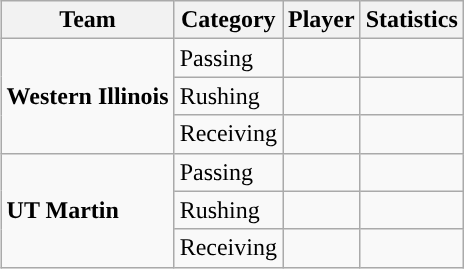<table class="wikitable" style="float: right;">
<tr>
<th>Team</th>
<th>Category</th>
<th>Player</th>
<th>Statistics</th>
</tr>
<tr>
<td rowspan=3><strong>Western Illinois</strong></td>
<td>Passing</td>
<td></td>
<td></td>
</tr>
<tr>
<td>Rushing</td>
<td></td>
<td></td>
</tr>
<tr>
<td>Receiving</td>
<td></td>
<td></td>
</tr>
<tr>
<td rowspan=3><strong>UT Martin</strong></td>
<td>Passing</td>
<td></td>
<td></td>
</tr>
<tr>
<td>Rushing</td>
<td></td>
<td></td>
</tr>
<tr>
<td>Receiving</td>
<td></td>
<td></td>
</tr>
</table>
